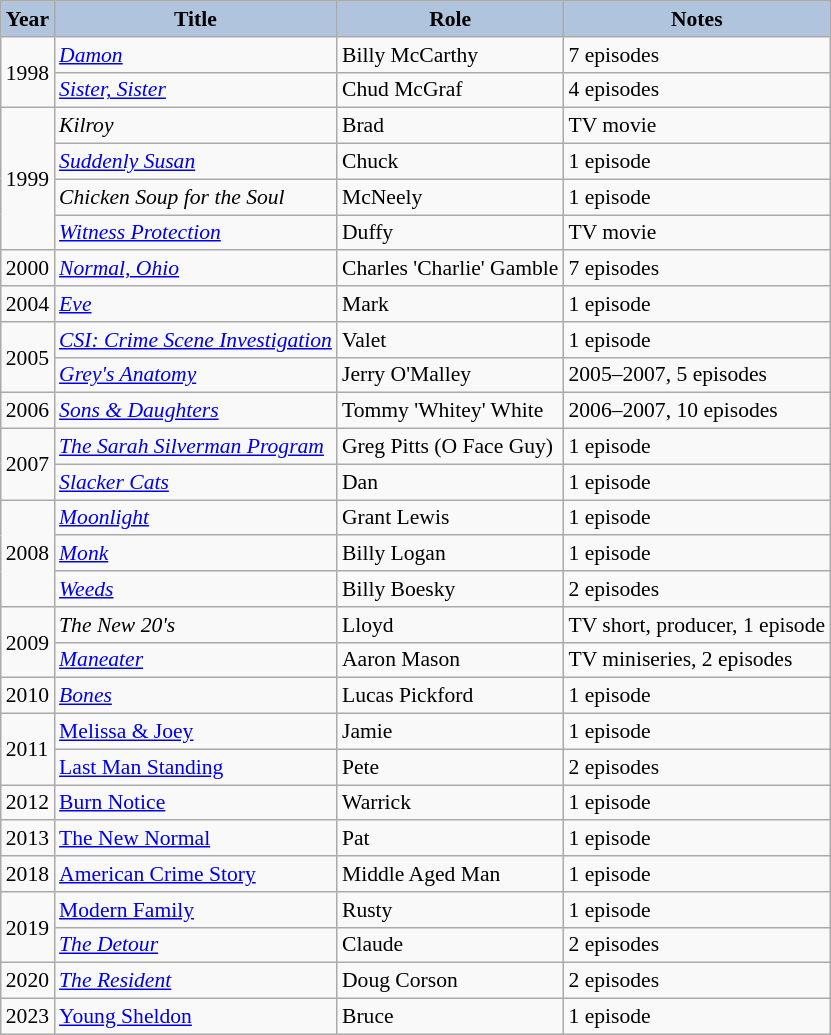<table class="wikitable" style="font-size:90%;">
<tr>
<th style="background:#B0C4DE;">Year</th>
<th style="background:#B0C4DE;">Title</th>
<th style="background:#B0C4DE;">Role</th>
<th style="background:#B0C4DE;">Notes</th>
</tr>
<tr>
<td rowspan=2>1998</td>
<td><em><a href='#'>Damon</a></em></td>
<td>Billy McCarthy</td>
<td>7 episodes</td>
</tr>
<tr>
<td><em><a href='#'>Sister, Sister</a></em></td>
<td>Chud McGraf</td>
<td>4 episodes</td>
</tr>
<tr>
<td rowspan=4>1999</td>
<td><em>Kilroy</em></td>
<td>Brad</td>
<td>TV movie</td>
</tr>
<tr>
<td><em><a href='#'>Suddenly Susan</a></em></td>
<td>Chuck</td>
<td>1 episode</td>
</tr>
<tr>
<td><em>Chicken Soup for the Soul</em></td>
<td>McNeely</td>
<td>1 episode</td>
</tr>
<tr>
<td><em><a href='#'>Witness Protection</a></em></td>
<td>Duffy</td>
<td>TV movie</td>
</tr>
<tr>
<td>2000</td>
<td><em><a href='#'>Normal, Ohio</a></em></td>
<td>Charles 'Charlie' Gamble</td>
<td>7 episodes</td>
</tr>
<tr>
<td>2004</td>
<td><em><a href='#'>Eve</a></em></td>
<td>Mark</td>
<td>1 episode</td>
</tr>
<tr>
<td rowspan=2>2005</td>
<td><em><a href='#'>CSI: Crime Scene Investigation</a></em></td>
<td>Valet</td>
<td>1 episode</td>
</tr>
<tr>
<td><em><a href='#'>Grey's Anatomy</a></em></td>
<td>Jerry O'Malley</td>
<td>2005–2007, 5 episodes</td>
</tr>
<tr>
<td>2006</td>
<td><em><a href='#'>Sons & Daughters</a></em></td>
<td>Tommy 'Whitey' White</td>
<td>2006–2007, 10 episodes</td>
</tr>
<tr>
<td rowspan=2>2007</td>
<td><em><a href='#'>The Sarah Silverman Program</a></em></td>
<td>Greg Pitts (O Face Guy)</td>
<td>1 episode</td>
</tr>
<tr>
<td><em><a href='#'>Slacker Cats</a></em></td>
<td>Dan</td>
<td>1 episode</td>
</tr>
<tr>
<td rowspan=3>2008</td>
<td><em><a href='#'>Moonlight</a></em></td>
<td>Grant Lewis</td>
<td>1 episode</td>
</tr>
<tr>
<td><em><a href='#'>Monk</a></em></td>
<td>Billy Logan</td>
<td>1 episode</td>
</tr>
<tr>
<td><em><a href='#'>Weeds</a></em></td>
<td>Billy Boesky</td>
<td>2 episodes</td>
</tr>
<tr>
<td rowspan=2>2009</td>
<td><em>The New 20's</em></td>
<td>Lloyd</td>
<td>TV short, producer, 1 episode</td>
</tr>
<tr>
<td><em><a href='#'>Maneater</a></em></td>
<td>Aaron Mason</td>
<td>TV miniseries, 2 episodes</td>
</tr>
<tr>
<td>2010</td>
<td><em><a href='#'>Bones</a></em></td>
<td>Lucas Pickford</td>
<td>1 episode</td>
</tr>
<tr>
<td rowspan="2">2011</td>
<td><a href='#'>Melissa & Joey</a></td>
<td>Jamie</td>
<td>1 episode</td>
</tr>
<tr>
<td><a href='#'>Last Man Standing</a></td>
<td>Pete</td>
<td>2 episodes</td>
</tr>
<tr>
<td>2012</td>
<td><a href='#'>Burn Notice</a></td>
<td>Warrick</td>
<td>1 episode</td>
</tr>
<tr>
<td>2013</td>
<td><a href='#'>The New Normal</a></td>
<td>Pat</td>
<td>1 episode</td>
</tr>
<tr>
<td>2018</td>
<td><a href='#'>American Crime Story</a></td>
<td>Middle Aged Man</td>
<td>1 episode</td>
</tr>
<tr>
<td rowspan="2">2019</td>
<td><a href='#'>Modern Family</a></td>
<td>Rusty</td>
<td>1 episode</td>
</tr>
<tr>
<td><em><a href='#'>The Detour</a></em></td>
<td>Claude</td>
<td>2 episodes</td>
</tr>
<tr>
<td>2020</td>
<td><em><a href='#'>The Resident</a></em></td>
<td>Doug Corson</td>
<td>2 episodes</td>
</tr>
<tr>
<td>2023</td>
<td><a href='#'>Young Sheldon</a></td>
<td>Bruce</td>
<td>1 episode</td>
</tr>
</table>
